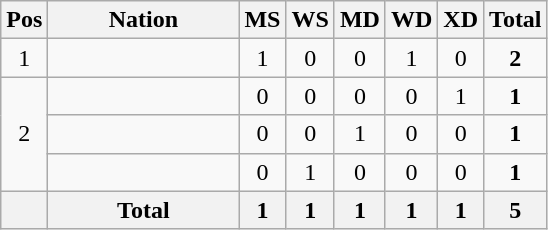<table class="wikitable" style="text-align:center">
<tr>
<th width="20">Pos</th>
<th width="120">Nation</th>
<th width="20">MS</th>
<th width="20">WS</th>
<th width="20">MD</th>
<th width="20">WD</th>
<th width="20">XD</th>
<th>Total</th>
</tr>
<tr>
<td>1</td>
<td align=left><strong></strong></td>
<td>1</td>
<td>0</td>
<td>0</td>
<td>1</td>
<td>0</td>
<td><strong>2</strong></td>
</tr>
<tr>
<td rowspan="3">2</td>
<td align=left></td>
<td>0</td>
<td>0</td>
<td>0</td>
<td>0</td>
<td>1</td>
<td><strong>1</strong></td>
</tr>
<tr>
<td align=left></td>
<td>0</td>
<td>0</td>
<td>1</td>
<td>0</td>
<td>0</td>
<td><strong>1</strong></td>
</tr>
<tr>
<td align=left></td>
<td>0</td>
<td>1</td>
<td>0</td>
<td>0</td>
<td>0</td>
<td><strong>1</strong></td>
</tr>
<tr>
<th></th>
<th align=left><strong>Total</strong></th>
<th>1</th>
<th>1</th>
<th>1</th>
<th>1</th>
<th>1</th>
<th>5</th>
</tr>
</table>
